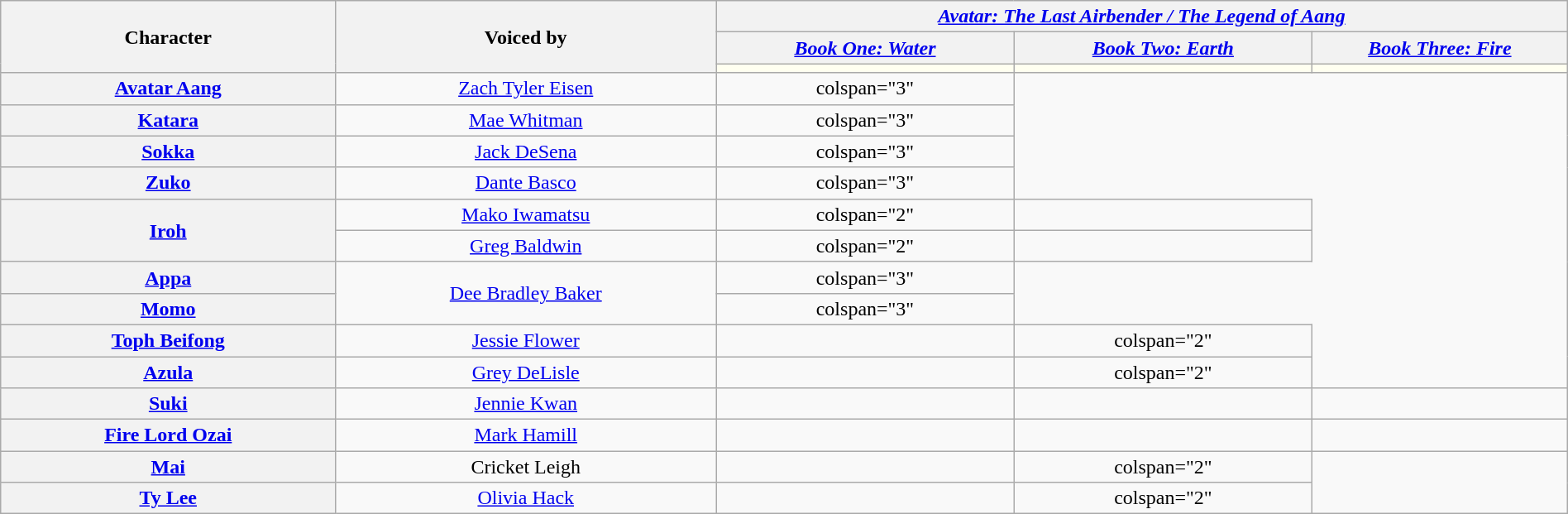<table class="wikitable" style="text-align:center; width:100%; text-size:70%;">
<tr>
<th rowspan="3" style="width:5%;">Character</th>
<th rowspan="3" style="width:6%;">Voiced by</th>
<th colspan="3" style="text-align:center;"><em><a href='#'>Avatar: The Last Airbender / The Legend of Aang</a></em></th>
</tr>
<tr>
<th style="text-align:center; width:4%;"><a href='#'><em>Book One: Water</em></a></th>
<th style="text-align:center; width:4%;"><a href='#'><em>Book Two: Earth</em></a></th>
<th style="text-align:center; width:4%;"><a href='#'><em>Book Three: Fire</em></a></th>
</tr>
<tr>
<td style="background:ivory;"></td>
<td style="background:ivory;"></td>
<td style="background:ivory;"></td>
</tr>
<tr>
<th><a href='#'>Avatar Aang</a></th>
<td><a href='#'>Zach Tyler Eisen</a></td>
<td>colspan="3" </td>
</tr>
<tr>
<th><a href='#'>Katara</a></th>
<td><a href='#'>Mae Whitman</a></td>
<td>colspan="3" </td>
</tr>
<tr>
<th><a href='#'>Sokka</a></th>
<td><a href='#'>Jack DeSena</a></td>
<td>colspan="3" </td>
</tr>
<tr>
<th><a href='#'>Zuko</a></th>
<td><a href='#'>Dante Basco</a></td>
<td>colspan="3" </td>
</tr>
<tr>
<th rowspan="2"><a href='#'>Iroh</a></th>
<td><a href='#'>Mako Iwamatsu</a></td>
<td>colspan="2" </td>
<td></td>
</tr>
<tr>
<td><a href='#'>Greg Baldwin</a></td>
<td>colspan="2" </td>
<td></td>
</tr>
<tr>
<th><a href='#'>Appa</a></th>
<td rowspan="2"><a href='#'>Dee Bradley Baker</a></td>
<td>colspan="3" </td>
</tr>
<tr>
<th><a href='#'>Momo</a></th>
<td>colspan="3" </td>
</tr>
<tr>
<th><a href='#'>Toph Beifong</a></th>
<td><a href='#'>Jessie Flower</a></td>
<td></td>
<td>colspan="2" </td>
</tr>
<tr>
<th><a href='#'>Azula</a></th>
<td><a href='#'>Grey DeLisle</a></td>
<td></td>
<td>colspan="2" </td>
</tr>
<tr>
<th><a href='#'>Suki</a></th>
<td><a href='#'>Jennie Kwan</a></td>
<td></td>
<td></td>
<td></td>
</tr>
<tr>
<th><a href='#'>Fire Lord Ozai</a></th>
<td><a href='#'>Mark Hamill</a></td>
<td></td>
<td></td>
<td></td>
</tr>
<tr>
<th><a href='#'>Mai</a></th>
<td>Cricket Leigh</td>
<td></td>
<td>colspan="2" </td>
</tr>
<tr>
<th><a href='#'>Ty Lee</a></th>
<td><a href='#'>Olivia Hack</a></td>
<td></td>
<td>colspan="2" </td>
</tr>
</table>
